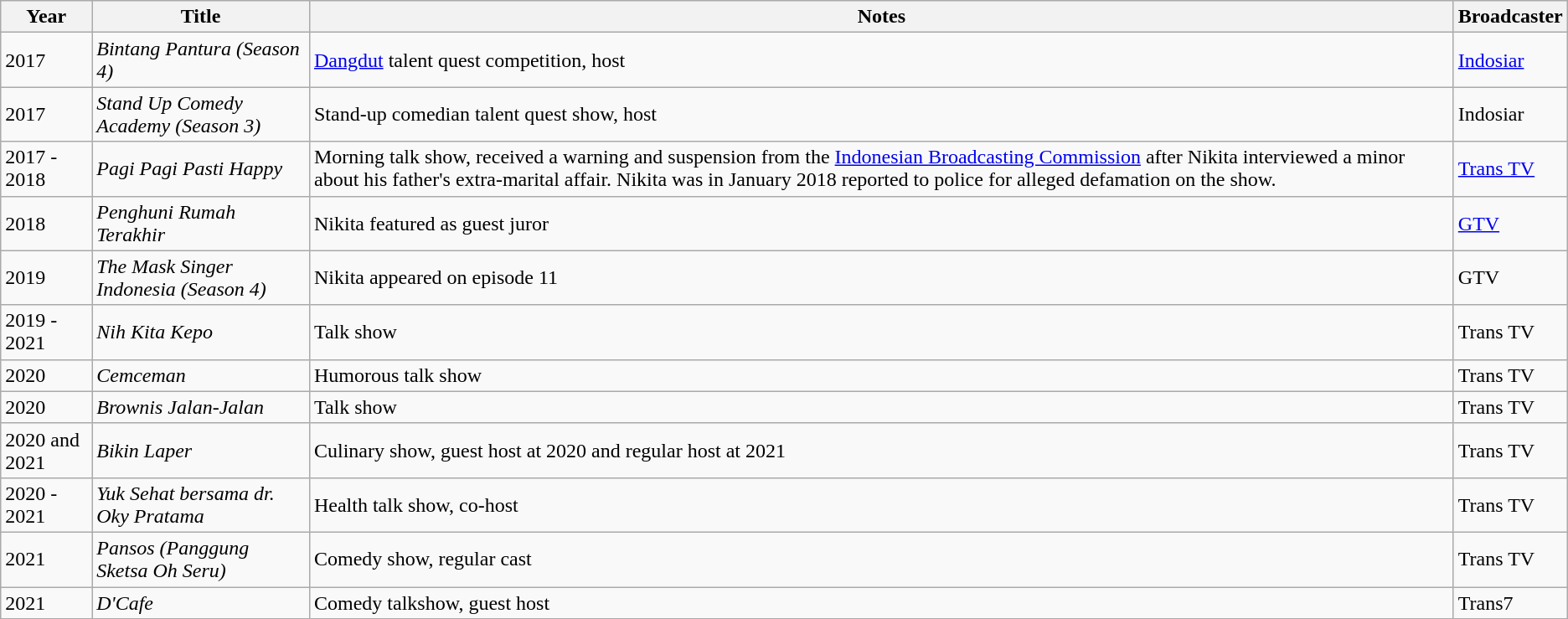<table class="wikitable sortable">
<tr>
<th>Year</th>
<th>Title</th>
<th class="unsortable">Notes</th>
<th>Broadcaster</th>
</tr>
<tr>
<td>2017</td>
<td><em>Bintang Pantura (Season 4)</em></td>
<td><a href='#'>Dangdut</a> talent quest competition, host</td>
<td><a href='#'>Indosiar</a></td>
</tr>
<tr>
<td>2017</td>
<td><em>Stand Up Comedy Academy (Season 3)</em></td>
<td>Stand-up comedian talent quest show, host</td>
<td>Indosiar</td>
</tr>
<tr>
<td>2017 - 2018</td>
<td><em>Pagi Pagi Pasti Happy</em></td>
<td>Morning talk show, received a warning and suspension from the <a href='#'>Indonesian Broadcasting Commission</a> after Nikita interviewed a minor about his father's extra-marital affair. Nikita was in January 2018 reported to police for alleged defamation on the show.</td>
<td><a href='#'>Trans TV</a></td>
</tr>
<tr>
<td>2018</td>
<td><em>Penghuni Rumah Terakhir</em></td>
<td>Nikita featured as guest juror</td>
<td><a href='#'>GTV</a></td>
</tr>
<tr>
<td>2019</td>
<td><em>The Mask Singer Indonesia (Season 4)</em></td>
<td>Nikita appeared on episode 11</td>
<td>GTV</td>
</tr>
<tr>
<td>2019 - 2021</td>
<td><em>Nih Kita Kepo</em></td>
<td>Talk show</td>
<td>Trans TV</td>
</tr>
<tr>
<td>2020</td>
<td><em>Cemceman</em></td>
<td>Humorous talk show</td>
<td>Trans TV</td>
</tr>
<tr>
<td>2020</td>
<td><em>Brownis Jalan-Jalan</em></td>
<td>Talk show</td>
<td>Trans TV</td>
</tr>
<tr>
<td>2020 and 2021</td>
<td><em>Bikin Laper</em></td>
<td>Culinary show, guest host at 2020 and regular host at 2021</td>
<td>Trans TV</td>
</tr>
<tr>
<td>2020 - 2021</td>
<td><em>Yuk Sehat bersama dr. Oky Pratama</em></td>
<td>Health talk show, co-host</td>
<td>Trans TV</td>
</tr>
<tr>
<td>2021</td>
<td><em>Pansos (Panggung Sketsa Oh Seru)</em></td>
<td>Comedy show, regular cast</td>
<td>Trans TV</td>
</tr>
<tr>
<td>2021</td>
<td><em>D'Cafe</em></td>
<td>Comedy talkshow, guest host</td>
<td>Trans7</td>
</tr>
</table>
